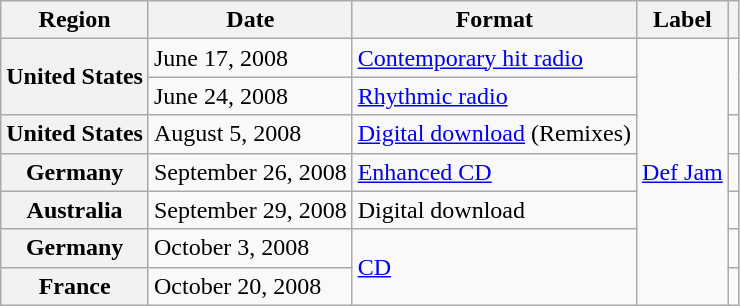<table class="wikitable plainrowheaders">
<tr>
<th scope="col">Region</th>
<th scope="col">Date</th>
<th scope="col">Format</th>
<th scope="col">Label</th>
<th scope="col"></th>
</tr>
<tr>
<th scope="row" rowspan="2">United States</th>
<td>June 17, 2008</td>
<td><a href='#'>Contemporary hit radio</a></td>
<td rowspan="7"><a href='#'>Def Jam</a></td>
<td rowspan="2"></td>
</tr>
<tr>
<td>June 24, 2008</td>
<td><a href='#'>Rhythmic radio</a></td>
</tr>
<tr>
<th scope="row">United States</th>
<td>August 5, 2008</td>
<td><a href='#'>Digital download</a> (Remixes)</td>
<td></td>
</tr>
<tr>
<th scope="row">Germany</th>
<td>September 26, 2008</td>
<td><a href='#'>Enhanced CD</a></td>
<td></td>
</tr>
<tr>
<th scope="row">Australia</th>
<td>September 29, 2008</td>
<td>Digital download</td>
<td></td>
</tr>
<tr>
<th scope="row">Germany</th>
<td>October 3, 2008</td>
<td rowspan="2"><a href='#'>CD</a></td>
<td></td>
</tr>
<tr>
<th scope="row">France</th>
<td>October 20, 2008</td>
<td></td>
</tr>
</table>
